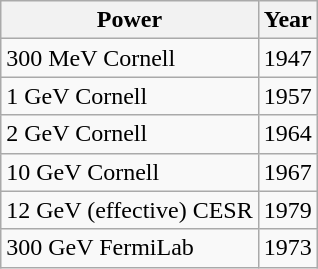<table class="wikitable" align="left">
<tr>
<th>Power</th>
<th>Year</th>
</tr>
<tr>
<td>300 MeV Cornell</td>
<td>1947</td>
</tr>
<tr>
<td>1 GeV Cornell</td>
<td>1957</td>
</tr>
<tr>
<td>2 GeV Cornell</td>
<td>1964</td>
</tr>
<tr>
<td>10 GeV Cornell</td>
<td>1967</td>
</tr>
<tr>
<td>12 GeV (effective) CESR</td>
<td>1979</td>
</tr>
<tr>
<td>300 GeV FermiLab</td>
<td>1973</td>
</tr>
</table>
